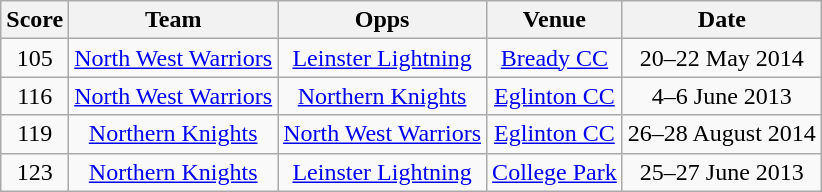<table class="wikitable" style="text-align:center;">
<tr>
<th>Score</th>
<th>Team</th>
<th>Opps</th>
<th>Venue</th>
<th>Date</th>
</tr>
<tr>
<td>105</td>
<td><a href='#'>North West Warriors</a></td>
<td><a href='#'>Leinster Lightning</a></td>
<td><a href='#'>Bready CC</a></td>
<td>20–22 May 2014</td>
</tr>
<tr>
<td>116</td>
<td><a href='#'>North West Warriors</a></td>
<td><a href='#'>Northern Knights</a></td>
<td><a href='#'>Eglinton CC</a></td>
<td>4–6 June 2013</td>
</tr>
<tr>
<td>119</td>
<td><a href='#'>Northern Knights</a></td>
<td><a href='#'>North West Warriors</a></td>
<td><a href='#'>Eglinton CC</a></td>
<td>26–28 August 2014</td>
</tr>
<tr>
<td>123</td>
<td><a href='#'>Northern Knights</a></td>
<td><a href='#'>Leinster Lightning</a></td>
<td><a href='#'>College Park</a></td>
<td>25–27 June 2013</td>
</tr>
</table>
